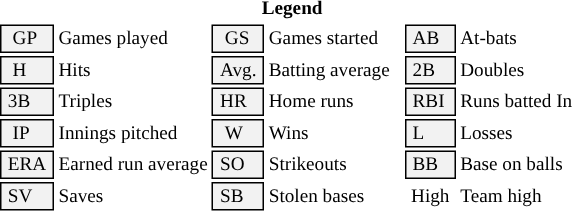<table class="toccolours" style="font-size: 80%; white-space: nowrap;">
<tr>
<th colspan="15">Legend</th>
</tr>
<tr>
<td style="background-color: #F2F2F2; border: 1px solid black;">  GP </td>
<td>Games played</td>
<td style="background-color: #F2F2F2; border: 1px solid black">  GS </td>
<td>Games started</td>
<td style="background-color: #F2F2F2; border: 1px solid black"> AB </td>
<td>At-bats</td>
</tr>
<tr>
<td style="background-color: #F2F2F2; border: 1px solid black">  H </td>
<td style="padding-right: 8px">Hits</td>
<td style="background-color: #F2F2F2; border: 1px solid black"> Avg. </td>
<td style="padding-right: 8px">Batting average</td>
<td style="background-color: #F2F2F2; border: 1px solid black;"> 2B </td>
<td style="padding-right: 8px">Doubles</td>
</tr>
<tr>
<td style="background-color: #F2F2F2; border: 1px solid black;"> 3B </td>
<td style="padding-right: 8px">Triples</td>
<td style="background-color: #F2F2F2; border: 1px solid black;"> HR </td>
<td>Home runs</td>
<td style="background-color: #F2F2F2; border: 1px solid black;"> RBI </td>
<td style="padding-right: 8px">Runs batted In</td>
</tr>
<tr>
<td style="background-color: #F2F2F2; border: 1px solid black">  IP </td>
<td style="padding-right: 5px">Innings pitched</td>
<td style="background-color: #F2F2F2; border: 1px solid black">  W</td>
<td>Wins</td>
<td style="background-color: #F2F2F2; border: 1px solid black;"> L </td>
<td>Losses</td>
</tr>
<tr>
<td style="background-color: #F2F2F2; border: 1px solid black"> ERA </td>
<td>Earned run average</td>
<td style="background-color: #F2F2F2; border: 1px solid black"> SO </td>
<td>Strikeouts</td>
<td style="background-color: #F2F2F2; border: 1px solid black;"> BB </td>
<td style="padding-right: 8px">Base on balls</td>
</tr>
<tr>
<td style="background-color: #F2F2F2; border: 1px solid black"> SV </td>
<td>Saves</td>
<td style="background-color: #F2F2F2; border: 1px solid black;"> SB </td>
<td style="padding-right: 6px">Stolen bases</td>
<td> High </td>
<td>Team high</td>
</tr>
<tr>
</tr>
</table>
